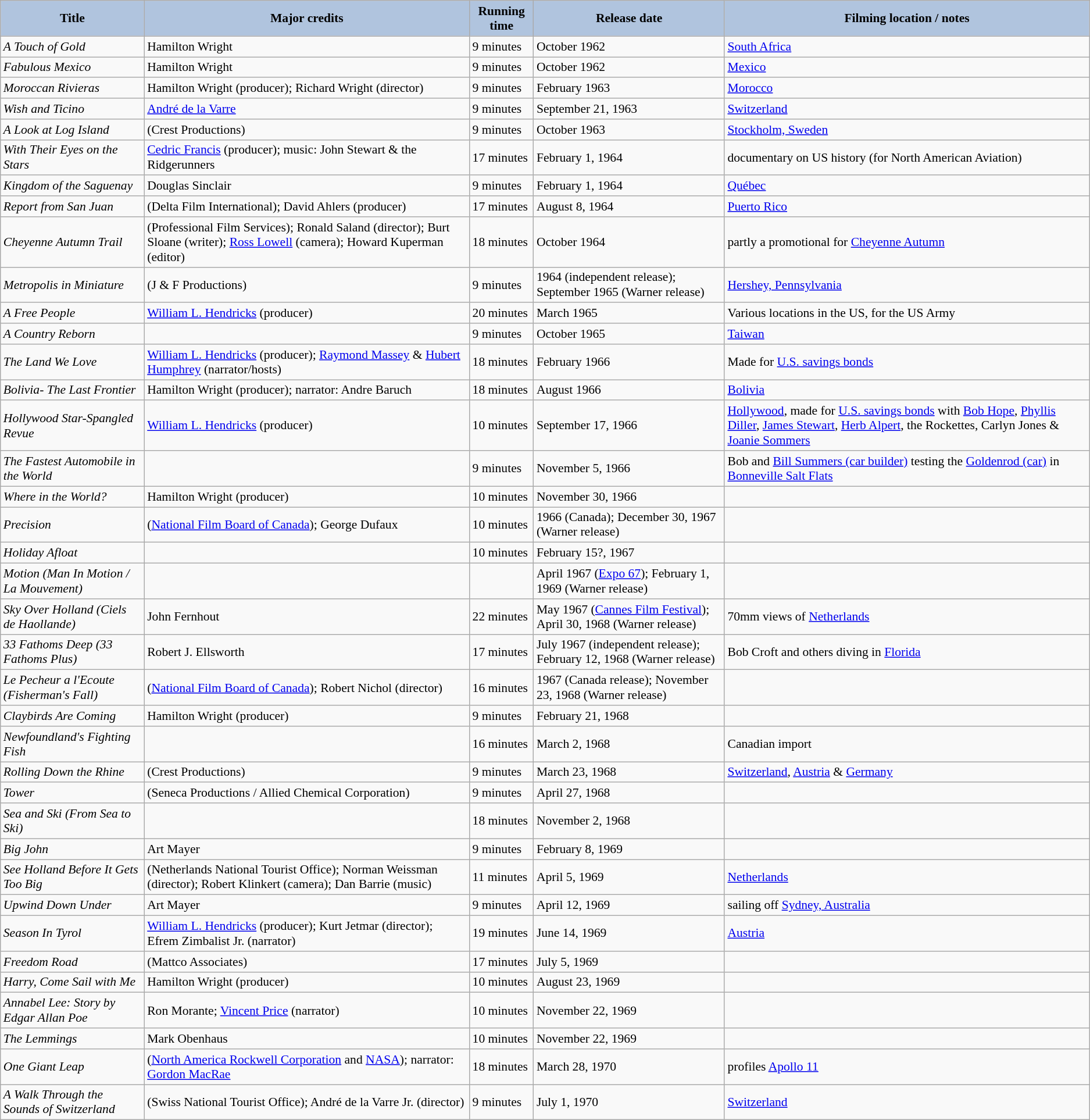<table class="wikitable" style="font-size:90%;">
<tr>
<th style="background:#B0C4DE;">Title</th>
<th style="background:#B0C4DE;">Major credits</th>
<th style="background:#B0C4DE;">Running time</th>
<th style="background:#B0C4DE;">Release date</th>
<th style="background:#B0C4DE;">Filming location / notes</th>
</tr>
<tr>
<td><em>A Touch of Gold</em></td>
<td>Hamilton Wright</td>
<td>9 minutes</td>
<td>October 1962</td>
<td><a href='#'>South Africa</a></td>
</tr>
<tr>
<td><em>Fabulous Mexico</em></td>
<td>Hamilton Wright</td>
<td>9 minutes</td>
<td>October 1962</td>
<td><a href='#'>Mexico</a></td>
</tr>
<tr>
<td><em>Moroccan Rivieras</em></td>
<td>Hamilton Wright (producer); Richard Wright (director)</td>
<td>9 minutes</td>
<td>February 1963</td>
<td><a href='#'>Morocco</a></td>
</tr>
<tr>
<td><em>Wish and Ticino</em></td>
<td><a href='#'>André de la Varre</a></td>
<td>9 minutes</td>
<td>September 21, 1963</td>
<td><a href='#'>Switzerland</a></td>
</tr>
<tr>
<td><em>A Look at Log Island</em></td>
<td>(Crest Productions)</td>
<td>9 minutes</td>
<td>October 1963</td>
<td><a href='#'>Stockholm, Sweden</a></td>
</tr>
<tr>
<td><em>With Their Eyes on the Stars</em></td>
<td><a href='#'>Cedric Francis</a> (producer); music: John Stewart & the Ridgerunners</td>
<td>17 minutes</td>
<td>February 1, 1964</td>
<td>documentary on US history (for North American Aviation)</td>
</tr>
<tr>
<td><em>Kingdom of the Saguenay</em></td>
<td>Douglas Sinclair</td>
<td>9 minutes</td>
<td>February 1, 1964</td>
<td><a href='#'>Québec</a></td>
</tr>
<tr>
<td><em>Report from San Juan</em></td>
<td>(Delta Film International); David Ahlers (producer)</td>
<td>17 minutes</td>
<td>August 8, 1964</td>
<td><a href='#'>Puerto Rico</a></td>
</tr>
<tr>
<td><em>Cheyenne Autumn Trail</em></td>
<td>(Professional Film Services); Ronald Saland (director); Burt Sloane (writer); <a href='#'>Ross Lowell</a> (camera); Howard Kuperman (editor)</td>
<td>18 minutes</td>
<td>October 1964</td>
<td>partly a promotional for <a href='#'>Cheyenne Autumn</a></td>
</tr>
<tr>
<td><em>Metropolis in Miniature</em></td>
<td>(J & F Productions)</td>
<td>9 minutes</td>
<td>1964 (independent release); September 1965 (Warner release)</td>
<td><a href='#'>Hershey, Pennsylvania</a></td>
</tr>
<tr>
<td><em>A Free People</em></td>
<td><a href='#'>William L. Hendricks</a> (producer)</td>
<td>20 minutes</td>
<td>March 1965</td>
<td>Various locations in the US, for the US Army</td>
</tr>
<tr>
<td><em>A Country Reborn</em></td>
<td></td>
<td>9 minutes</td>
<td>October 1965</td>
<td><a href='#'>Taiwan</a></td>
</tr>
<tr>
<td><em>The Land We Love</em></td>
<td><a href='#'>William L. Hendricks</a> (producer); <a href='#'>Raymond Massey</a> & <a href='#'>Hubert Humphrey</a> (narrator/hosts)</td>
<td>18 minutes</td>
<td>February 1966</td>
<td>Made for <a href='#'>U.S. savings bonds</a></td>
</tr>
<tr>
<td><em>Bolivia- The Last Frontier</em></td>
<td>Hamilton Wright (producer); narrator: Andre Baruch</td>
<td>18 minutes</td>
<td>August 1966</td>
<td><a href='#'>Bolivia</a></td>
</tr>
<tr>
<td><em>Hollywood Star-Spangled Revue</em></td>
<td><a href='#'>William L. Hendricks</a> (producer)</td>
<td>10 minutes</td>
<td>September 17, 1966</td>
<td><a href='#'>Hollywood</a>, made for <a href='#'>U.S. savings bonds</a> with <a href='#'>Bob Hope</a>, <a href='#'>Phyllis Diller</a>, <a href='#'>James Stewart</a>, <a href='#'>Herb Alpert</a>, the Rockettes, Carlyn Jones & <a href='#'>Joanie Sommers</a></td>
</tr>
<tr>
<td><em>The Fastest Automobile in the World</em></td>
<td></td>
<td>9 minutes</td>
<td>November 5, 1966</td>
<td>Bob and <a href='#'>Bill Summers (car builder)</a> testing the <a href='#'>Goldenrod (car)</a> in <a href='#'>Bonneville Salt Flats</a></td>
</tr>
<tr>
<td><em>Where in the World?</em></td>
<td>Hamilton Wright (producer)</td>
<td>10 minutes</td>
<td>November 30, 1966</td>
<td></td>
</tr>
<tr>
<td><em>Precision</em></td>
<td>(<a href='#'>National Film Board of Canada</a>); George Dufaux</td>
<td>10 minutes</td>
<td>1966 (Canada); December 30, 1967 (Warner release)</td>
<td></td>
</tr>
<tr>
<td><em>Holiday Afloat</em></td>
<td></td>
<td>10 minutes</td>
<td>February 15?, 1967</td>
<td></td>
</tr>
<tr>
<td><em>Motion (Man In Motion / La Mouvement)</em></td>
<td></td>
<td></td>
<td>April 1967 (<a href='#'>Expo 67</a>); February 1, 1969 (Warner release)</td>
<td></td>
</tr>
<tr>
<td><em>Sky Over Holland (Ciels de Haollande)</em></td>
<td>John Fernhout</td>
<td>22 minutes</td>
<td>May 1967 (<a href='#'>Cannes Film Festival</a>); April 30, 1968 (Warner release)</td>
<td>70mm views of <a href='#'>Netherlands</a></td>
</tr>
<tr>
<td><em>33 Fathoms Deep (33 Fathoms Plus)</em></td>
<td>Robert J. Ellsworth</td>
<td>17 minutes</td>
<td>July 1967 (independent release); February 12, 1968 (Warner release)</td>
<td>Bob Croft and others diving in <a href='#'>Florida</a></td>
</tr>
<tr>
<td><em>Le Pecheur a l'Ecoute (Fisherman's Fall)</em></td>
<td>(<a href='#'>National Film Board of Canada</a>); Robert Nichol (director)</td>
<td>16 minutes</td>
<td>1967 (Canada release); November 23, 1968 (Warner release)</td>
<td></td>
</tr>
<tr>
<td><em>Claybirds Are Coming</em></td>
<td>Hamilton Wright (producer)</td>
<td>9 minutes</td>
<td>February 21, 1968</td>
<td></td>
</tr>
<tr>
<td><em>Newfoundland's Fighting Fish</em></td>
<td></td>
<td>16 minutes</td>
<td>March 2, 1968</td>
<td>Canadian import</td>
</tr>
<tr>
<td><em>Rolling Down the Rhine</em></td>
<td>(Crest Productions)</td>
<td>9 minutes</td>
<td>March 23, 1968</td>
<td><a href='#'>Switzerland</a>, <a href='#'>Austria</a> & <a href='#'>Germany</a></td>
</tr>
<tr>
<td><em>Tower</em></td>
<td>(Seneca Productions / Allied Chemical Corporation)</td>
<td>9 minutes</td>
<td>April 27, 1968</td>
<td></td>
</tr>
<tr>
<td><em>Sea and Ski (From Sea to Ski)</em></td>
<td></td>
<td>18 minutes</td>
<td>November 2, 1968</td>
<td></td>
</tr>
<tr>
<td><em>Big John</em></td>
<td>Art Mayer</td>
<td>9 minutes</td>
<td>February 8, 1969</td>
<td></td>
</tr>
<tr>
<td><em>See Holland Before It Gets Too Big</em></td>
<td>(Netherlands National Tourist Office); Norman Weissman (director); Robert Klinkert (camera); Dan Barrie (music)</td>
<td>11 minutes</td>
<td>April 5, 1969</td>
<td><a href='#'>Netherlands</a></td>
</tr>
<tr>
<td><em>Upwind Down Under</em></td>
<td>Art Mayer</td>
<td>9 minutes</td>
<td>April 12, 1969</td>
<td>sailing off <a href='#'>Sydney, Australia</a></td>
</tr>
<tr>
<td><em>Season In Tyrol</em></td>
<td><a href='#'>William L. Hendricks</a> (producer); Kurt Jetmar (director); Efrem Zimbalist Jr. (narrator)</td>
<td>19 minutes</td>
<td>June 14, 1969</td>
<td><a href='#'>Austria</a></td>
</tr>
<tr>
<td><em>Freedom Road</em></td>
<td>(Mattco Associates)</td>
<td>17 minutes</td>
<td>July 5, 1969</td>
<td></td>
</tr>
<tr>
<td><em>Harry, Come Sail with Me</em></td>
<td>Hamilton Wright (producer)</td>
<td>10 minutes</td>
<td>August 23, 1969</td>
<td></td>
</tr>
<tr>
<td><em>Annabel Lee: Story by Edgar Allan Poe</em></td>
<td>Ron Morante; <a href='#'>Vincent Price</a> (narrator)</td>
<td>10 minutes</td>
<td>November 22, 1969</td>
<td></td>
</tr>
<tr>
<td><em>The Lemmings</em></td>
<td>Mark Obenhaus</td>
<td>10 minutes</td>
<td>November 22, 1969</td>
<td></td>
</tr>
<tr>
<td><em>One Giant Leap</em></td>
<td>(<a href='#'>North America Rockwell Corporation</a> and <a href='#'>NASA</a>); narrator: <a href='#'>Gordon MacRae</a></td>
<td>18 minutes</td>
<td>March 28, 1970</td>
<td>profiles <a href='#'>Apollo 11</a></td>
</tr>
<tr>
<td><em>A Walk Through the Sounds of Switzerland</em></td>
<td>(Swiss National Tourist Office); André de la Varre Jr. (director)</td>
<td>9 minutes</td>
<td>July 1, 1970</td>
<td><a href='#'>Switzerland</a></td>
</tr>
</table>
